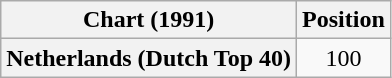<table class="wikitable plainrowheaders" style="text-align:center">
<tr>
<th scope="col">Chart (1991)</th>
<th scope="col">Position</th>
</tr>
<tr>
<th scope="row">Netherlands (Dutch Top 40)</th>
<td>100</td>
</tr>
</table>
